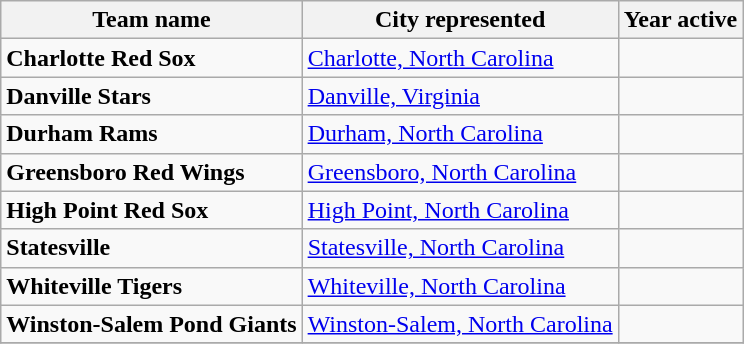<table class="wikitable">
<tr>
<th>Team name</th>
<th>City represented</th>
<th>Year active</th>
</tr>
<tr>
<td><strong>Charlotte Red Sox</strong></td>
<td><a href='#'>Charlotte, North Carolina</a></td>
<td></td>
</tr>
<tr>
<td><strong>Danville Stars</strong></td>
<td><a href='#'>Danville, Virginia</a></td>
<td></td>
</tr>
<tr>
<td><strong>Durham Rams</strong></td>
<td><a href='#'>Durham, North Carolina</a></td>
<td></td>
</tr>
<tr>
<td><strong>Greensboro Red Wings</strong></td>
<td><a href='#'>Greensboro, North Carolina</a></td>
<td></td>
</tr>
<tr>
<td><strong>High Point Red Sox</strong></td>
<td><a href='#'>High Point, North Carolina</a></td>
<td></td>
</tr>
<tr>
<td><strong>Statesville</strong></td>
<td><a href='#'>Statesville, North Carolina</a></td>
<td></td>
</tr>
<tr>
<td><strong>Whiteville Tigers</strong></td>
<td><a href='#'>Whiteville, North Carolina</a></td>
<td></td>
</tr>
<tr>
<td><strong>Winston-Salem Pond Giants</strong></td>
<td><a href='#'>Winston-Salem, North Carolina</a></td>
<td></td>
</tr>
<tr>
</tr>
</table>
